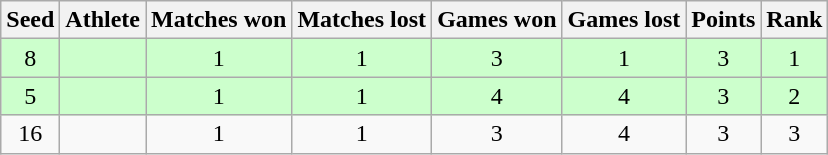<table class="wikitable">
<tr>
<th>Seed</th>
<th>Athlete</th>
<th>Matches won</th>
<th>Matches lost</th>
<th>Games won</th>
<th>Games lost</th>
<th>Points</th>
<th>Rank</th>
</tr>
<tr bgcolor="#ccffcc">
<td align="center">8</td>
<td></td>
<td align="center">1</td>
<td align="center">1</td>
<td align="center">3</td>
<td align="center">1</td>
<td align="center">3</td>
<td align="center">1</td>
</tr>
<tr bgcolor="#ccffcc">
<td align="center">5</td>
<td></td>
<td align="center">1</td>
<td align="center">1</td>
<td align="center">4</td>
<td align="center">4</td>
<td align="center">3</td>
<td align="center">2</td>
</tr>
<tr>
<td align="center">16</td>
<td></td>
<td align="center">1</td>
<td align="center">1</td>
<td align="center">3</td>
<td align="center">4</td>
<td align="center">3</td>
<td align="center">3</td>
</tr>
</table>
